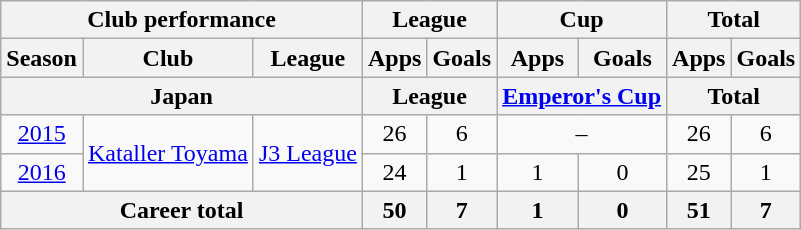<table class="wikitable" style="text-align:center">
<tr>
<th colspan=3>Club performance</th>
<th colspan=2>League</th>
<th colspan=2>Cup</th>
<th colspan=2>Total</th>
</tr>
<tr>
<th>Season</th>
<th>Club</th>
<th>League</th>
<th>Apps</th>
<th>Goals</th>
<th>Apps</th>
<th>Goals</th>
<th>Apps</th>
<th>Goals</th>
</tr>
<tr>
<th colspan=3>Japan</th>
<th colspan=2>League</th>
<th colspan=2><a href='#'>Emperor's Cup</a></th>
<th colspan=2>Total</th>
</tr>
<tr>
<td><a href='#'>2015</a></td>
<td rowspan="2"><a href='#'>Kataller Toyama</a></td>
<td rowspan="2"><a href='#'>J3 League</a></td>
<td>26</td>
<td>6</td>
<td colspan="2">–</td>
<td>26</td>
<td>6</td>
</tr>
<tr>
<td><a href='#'>2016</a></td>
<td>24</td>
<td>1</td>
<td>1</td>
<td>0</td>
<td>25</td>
<td>1</td>
</tr>
<tr>
<th colspan=3>Career total</th>
<th>50</th>
<th>7</th>
<th>1</th>
<th>0</th>
<th>51</th>
<th>7</th>
</tr>
</table>
